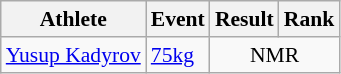<table class=wikitable style="font-size:90%">
<tr>
<th>Athlete</th>
<th>Event</th>
<th>Result</th>
<th>Rank</th>
</tr>
<tr>
<td><a href='#'>Yusup Kadyrov</a></td>
<td><a href='#'>75kg</a></td>
<td style="text-align:center;" colspan="2">NMR</td>
</tr>
</table>
